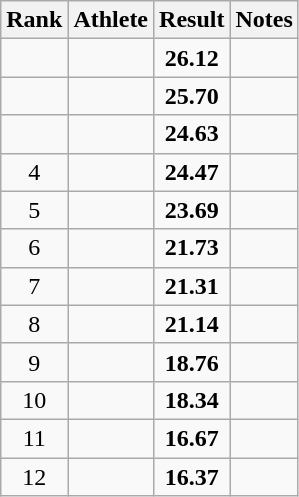<table class="wikitable">
<tr>
<th>Rank</th>
<th>Athlete</th>
<th>Result</th>
<th>Notes</th>
</tr>
<tr align=center>
<td></td>
<td align=left></td>
<td><strong>26.12</strong></td>
<td></td>
</tr>
<tr align=center>
<td></td>
<td align=left></td>
<td><strong>25.70</strong></td>
<td></td>
</tr>
<tr align=center>
<td></td>
<td align=left></td>
<td><strong>24.63</strong></td>
<td></td>
</tr>
<tr align=center>
<td>4</td>
<td align=left></td>
<td><strong>24.47</strong></td>
<td></td>
</tr>
<tr align=center>
<td>5</td>
<td align=left></td>
<td><strong>23.69</strong></td>
<td></td>
</tr>
<tr align=center>
<td>6</td>
<td align=left></td>
<td><strong>21.73</strong></td>
<td></td>
</tr>
<tr align=center>
<td>7</td>
<td align=left></td>
<td><strong>21.31</strong></td>
<td></td>
</tr>
<tr align=center>
<td>8</td>
<td align=left></td>
<td><strong>21.14</strong></td>
<td></td>
</tr>
<tr align=center>
<td>9</td>
<td align=left></td>
<td><strong>18.76</strong></td>
<td></td>
</tr>
<tr align=center>
<td>10</td>
<td align=left></td>
<td><strong>18.34</strong></td>
<td></td>
</tr>
<tr align=center>
<td>11</td>
<td align=left></td>
<td><strong>16.67</strong></td>
<td></td>
</tr>
<tr align=center>
<td>12</td>
<td align=left></td>
<td><strong>16.37</strong></td>
<td></td>
</tr>
</table>
